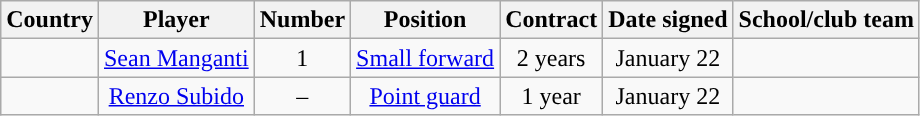<table class="wikitable sortable sortable">
<tr>
<th>Country</th>
<th>Player</th>
<th>Number</th>
<th>Position</th>
<th>Contract</th>
<th>Date signed</th>
<th>School/club team</th>
</tr>
<tr>
<td align=center></td>
<td align=center><a href='#'>Sean Manganti</a></td>
<td align=center>1</td>
<td align=center><a href='#'>Small forward</a></td>
<td align=center>2 years</td>
<td align=center>January 22</td>
<td align=center></td>
</tr>
<tr>
<td align=center></td>
<td align=center><a href='#'>Renzo Subido</a></td>
<td align=center>–</td>
<td align=center><a href='#'>Point guard</a></td>
<td align=center>1 year</td>
<td align=center>January 22</td>
<td align=center></td>
</tr>
</table>
